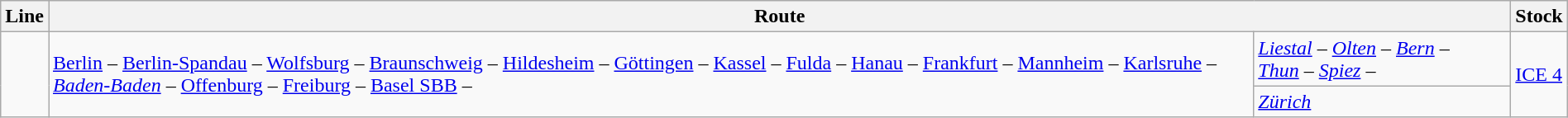<table class="wikitable" width="100%">
<tr class="hintergrundfarbe5">
<th>Line</th>
<th colspan="2">Route</th>
<th>Stock</th>
</tr>
<tr>
<td rowspan=2></td>
<td rowspan=2> <a href='#'>Berlin</a> – <a href='#'>Berlin-Spandau</a> – <a href='#'>Wolfsburg</a> – <a href='#'>Braunschweig</a> – <a href='#'>Hildesheim</a> – <a href='#'>Göttingen</a> – <a href='#'>Kassel</a> – <a href='#'>Fulda</a> – <a href='#'>Hanau</a> – <a href='#'>Frankfurt</a> – <a href='#'>Mannheim</a> – <a href='#'>Karlsruhe</a> – <em><a href='#'>Baden-Baden</a></em> – <a href='#'>Offenburg</a> – <a href='#'>Freiburg</a> –  <a href='#'>Basel SBB</a> –</td>
<td><em><a href='#'>Liestal</a> – <a href='#'>Olten</a> – <a href='#'>Bern</a> – <a href='#'>Thun</a> – <a href='#'>Spiez</a> –  </em></td>
<td rowspan=2><a href='#'>ICE 4</a></td>
</tr>
<tr>
<td><em> <a href='#'>Zürich</a></em></td>
</tr>
</table>
